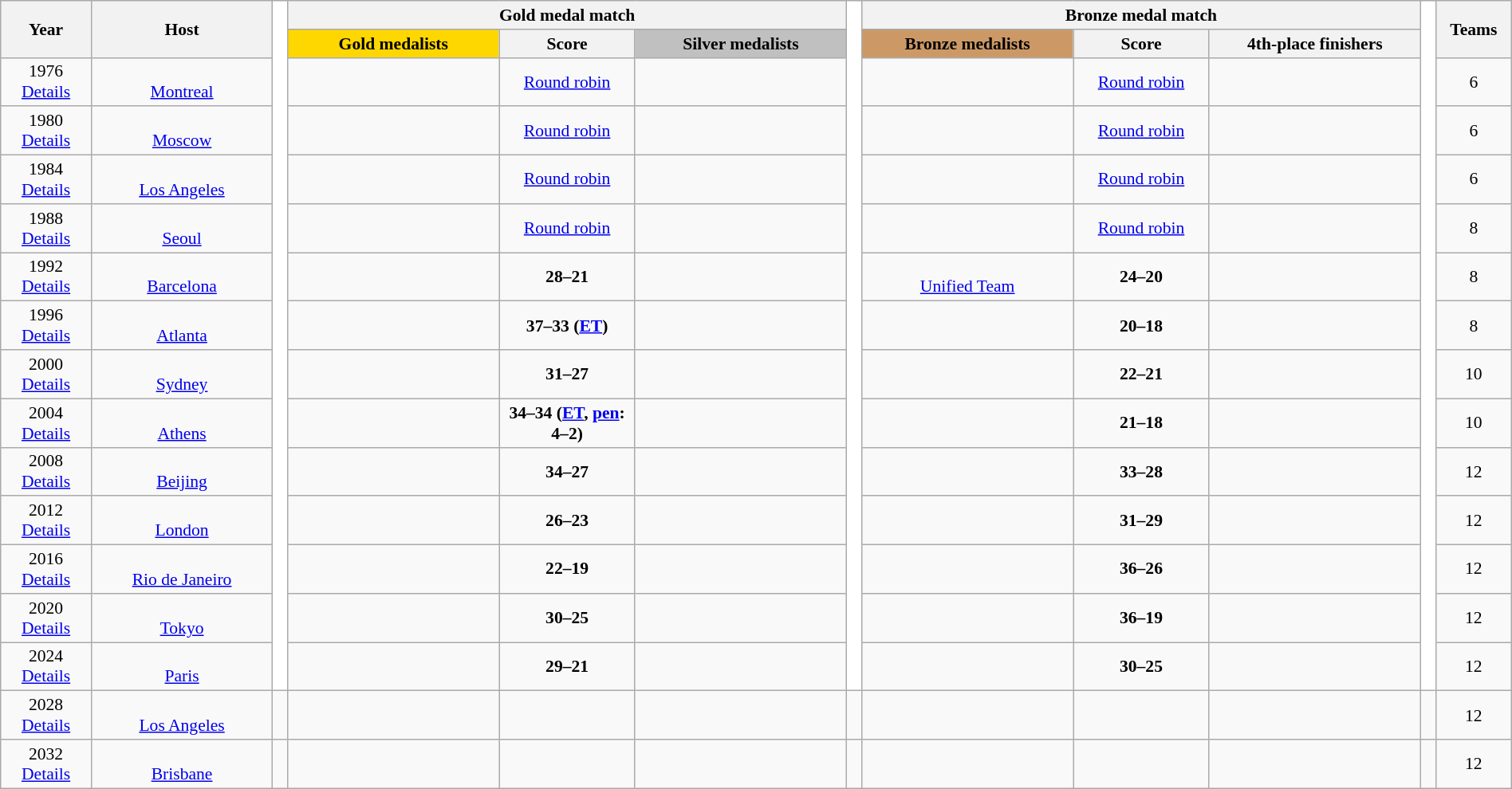<table class="wikitable" style="font-size:90%; width: 100%; text-align: center;">
<tr>
<th rowspan="2" style="width: 6%;">Year</th>
<th rowspan="2" style="width: 12%;">Host</th>
<th rowspan="15" style="width: 1%; background-color: #ffffff;"></th>
<th colspan="3">Gold medal match</th>
<th rowspan="15" style="width: 1%; background-color: #ffffff;"></th>
<th colspan="3">Bronze medal match</th>
<th rowspan="15" style="width: 1%; background-color: #ffffff;"></th>
<th rowspan="2" style="width: 5%;">Teams</th>
</tr>
<tr>
<th style="width: 14%; background-color: gold;">Gold medalists</th>
<th style="width: 9%;">Score</th>
<th style="width: 14%; background-color: silver;">Silver medalists</th>
<th style="width: 14%; background-color: #cc9966;">Bronze medalists</th>
<th style="width: 9%;">Score</th>
<th style="width: 14%;">4th-place finishers</th>
</tr>
<tr>
<td>1976<br><a href='#'>Details</a></td>
<td><br><a href='#'>Montreal</a></td>
<td><strong></strong></td>
<td><a href='#'>Round robin</a></td>
<td></td>
<td></td>
<td><a href='#'>Round robin</a></td>
<td></td>
<td>6</td>
</tr>
<tr>
<td>1980<br><a href='#'>Details</a></td>
<td><br><a href='#'>Moscow</a></td>
<td><strong></strong></td>
<td><a href='#'>Round robin</a></td>
<td></td>
<td></td>
<td><a href='#'>Round robin</a></td>
<td></td>
<td>6</td>
</tr>
<tr>
<td>1984<br><a href='#'>Details</a></td>
<td><br><a href='#'>Los Angeles</a></td>
<td><strong></strong></td>
<td><a href='#'>Round robin</a></td>
<td></td>
<td></td>
<td><a href='#'>Round robin</a></td>
<td></td>
<td>6</td>
</tr>
<tr>
<td>1988<br><a href='#'>Details</a></td>
<td><br><a href='#'>Seoul</a></td>
<td><strong></strong></td>
<td><a href='#'>Round robin</a></td>
<td></td>
<td></td>
<td><a href='#'>Round robin</a></td>
<td></td>
<td>8</td>
</tr>
<tr>
<td>1992<br><a href='#'>Details</a></td>
<td><br><a href='#'>Barcelona</a></td>
<td><strong></strong></td>
<td><strong>28–21</strong></td>
<td></td>
<td><br> <a href='#'>Unified Team</a></td>
<td><strong>24–20</strong></td>
<td></td>
<td>8</td>
</tr>
<tr>
<td>1996<br><a href='#'>Details</a></td>
<td><br><a href='#'>Atlanta</a></td>
<td><strong></strong></td>
<td><strong>37–33 (<a href='#'>ET</a>)</strong></td>
<td></td>
<td></td>
<td><strong>20–18</strong></td>
<td></td>
<td>8</td>
</tr>
<tr>
<td>2000<br><a href='#'>Details</a></td>
<td><br><a href='#'>Sydney</a></td>
<td><strong></strong></td>
<td><strong>31–27</strong></td>
<td></td>
<td></td>
<td><strong>22–21</strong></td>
<td></td>
<td>10</td>
</tr>
<tr>
<td>2004<br><a href='#'>Details</a></td>
<td><br><a href='#'>Athens</a></td>
<td><strong></strong></td>
<td><strong>34–34 (<a href='#'>ET</a>, <a href='#'>pen</a>: 4–2)</strong></td>
<td></td>
<td></td>
<td><strong>21–18</strong></td>
<td></td>
<td>10</td>
</tr>
<tr>
<td>2008<br><a href='#'>Details</a></td>
<td><br><a href='#'>Beijing</a></td>
<td><strong></strong></td>
<td><strong>34–27</strong></td>
<td></td>
<td></td>
<td><strong>33–28</strong></td>
<td></td>
<td>12</td>
</tr>
<tr>
<td>2012<br><a href='#'>Details</a></td>
<td><br><a href='#'>London</a></td>
<td><strong></strong></td>
<td><strong>26–23</strong></td>
<td></td>
<td></td>
<td><strong>31–29</strong></td>
<td></td>
<td>12</td>
</tr>
<tr>
<td>2016<br><a href='#'>Details</a></td>
<td><br><a href='#'>Rio de Janeiro</a></td>
<td><strong></strong></td>
<td><strong>22–19</strong></td>
<td></td>
<td></td>
<td><strong>36–26</strong></td>
<td></td>
<td>12</td>
</tr>
<tr>
<td>2020<br><a href='#'>Details</a></td>
<td><br><a href='#'>Tokyo</a></td>
<td><strong></strong></td>
<td><strong>30–25</strong></td>
<td></td>
<td></td>
<td><strong>36–19</strong></td>
<td></td>
<td>12</td>
</tr>
<tr>
<td>2024<br><a href='#'>Details</a></td>
<td><br><a href='#'>Paris</a></td>
<td><strong></strong></td>
<td><strong>29–21</strong></td>
<td></td>
<td></td>
<td><strong>30–25</strong></td>
<td></td>
<td>12</td>
</tr>
<tr>
<td>2028<br><a href='#'>Details</a></td>
<td><br><a href='#'>Los Angeles</a></td>
<td></td>
<td></td>
<td></td>
<td></td>
<td></td>
<td></td>
<td></td>
<td></td>
<td></td>
<td>12</td>
</tr>
<tr>
<td>2032<br><a href='#'>Details</a></td>
<td><br><a href='#'>Brisbane</a></td>
<td></td>
<td></td>
<td></td>
<td></td>
<td></td>
<td></td>
<td></td>
<td></td>
<td></td>
<td>12</td>
</tr>
</table>
